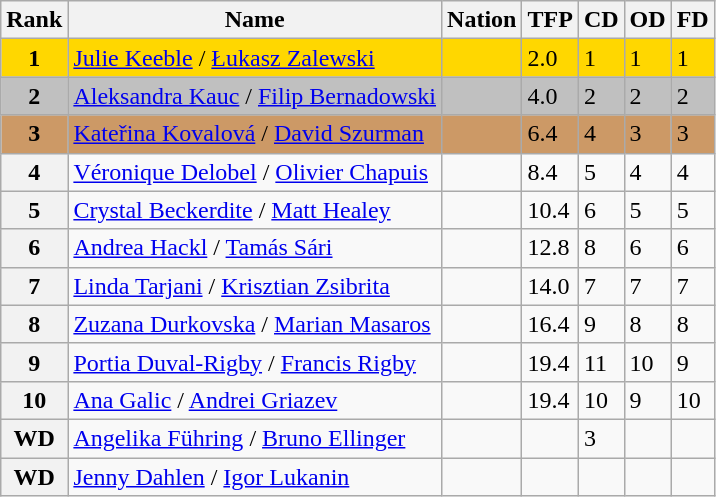<table class="wikitable">
<tr>
<th>Rank</th>
<th>Name</th>
<th>Nation</th>
<th>TFP</th>
<th>CD</th>
<th>OD</th>
<th>FD</th>
</tr>
<tr bgcolor="gold">
<td align="center"><strong>1</strong></td>
<td><a href='#'>Julie Keeble</a> / <a href='#'>Łukasz Zalewski</a></td>
<td></td>
<td>2.0</td>
<td>1</td>
<td>1</td>
<td>1</td>
</tr>
<tr bgcolor="silver">
<td align="center"><strong>2</strong></td>
<td><a href='#'>Aleksandra Kauc</a> / <a href='#'>Filip Bernadowski</a></td>
<td></td>
<td>4.0</td>
<td>2</td>
<td>2</td>
<td>2</td>
</tr>
<tr bgcolor="cc9966">
<td align="center"><strong>3</strong></td>
<td><a href='#'>Kateřina Kovalová</a> / <a href='#'>David Szurman</a></td>
<td></td>
<td>6.4</td>
<td>4</td>
<td>3</td>
<td>3</td>
</tr>
<tr>
<th>4</th>
<td><a href='#'>Véronique Delobel</a> / <a href='#'>Olivier Chapuis</a></td>
<td></td>
<td>8.4</td>
<td>5</td>
<td>4</td>
<td>4</td>
</tr>
<tr>
<th>5</th>
<td><a href='#'>Crystal Beckerdite</a> / <a href='#'>Matt Healey</a></td>
<td></td>
<td>10.4</td>
<td>6</td>
<td>5</td>
<td>5</td>
</tr>
<tr>
<th>6</th>
<td><a href='#'>Andrea Hackl</a> / <a href='#'>Tamás Sári</a></td>
<td></td>
<td>12.8</td>
<td>8</td>
<td>6</td>
<td>6</td>
</tr>
<tr>
<th>7</th>
<td><a href='#'>Linda Tarjani</a> / <a href='#'>Krisztian Zsibrita</a></td>
<td></td>
<td>14.0</td>
<td>7</td>
<td>7</td>
<td>7</td>
</tr>
<tr>
<th>8</th>
<td><a href='#'>Zuzana Durkovska</a> / <a href='#'>Marian Masaros</a></td>
<td></td>
<td>16.4</td>
<td>9</td>
<td>8</td>
<td>8</td>
</tr>
<tr>
<th>9</th>
<td><a href='#'>Portia Duval-Rigby</a> / <a href='#'>Francis Rigby</a></td>
<td></td>
<td>19.4</td>
<td>11</td>
<td>10</td>
<td>9</td>
</tr>
<tr>
<th>10</th>
<td><a href='#'>Ana Galic</a> / <a href='#'>Andrei Griazev</a></td>
<td></td>
<td>19.4</td>
<td>10</td>
<td>9</td>
<td>10</td>
</tr>
<tr>
<th>WD</th>
<td><a href='#'>Angelika Führing</a> / <a href='#'>Bruno Ellinger</a></td>
<td></td>
<td></td>
<td>3</td>
<td></td>
<td></td>
</tr>
<tr>
<th>WD</th>
<td><a href='#'>Jenny Dahlen</a> / <a href='#'>Igor Lukanin</a></td>
<td></td>
<td></td>
<td></td>
<td></td>
<td></td>
</tr>
</table>
